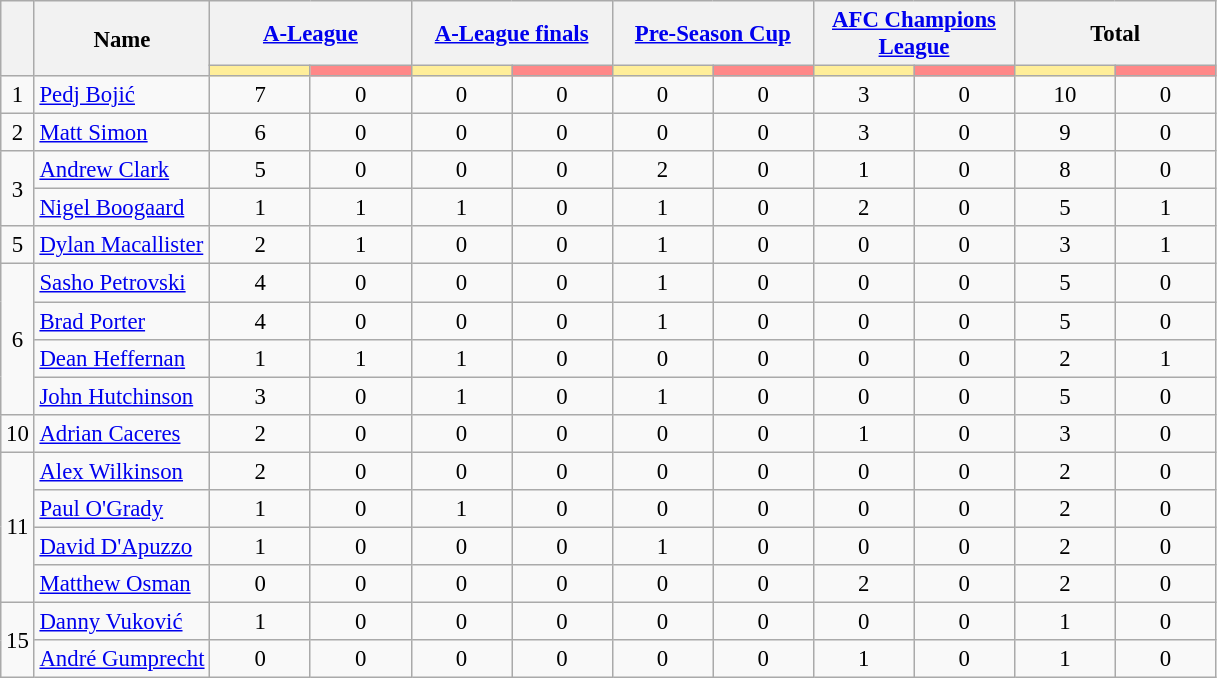<table class="wikitable" style="font-size: 95%; text-align: center;">
<tr>
<th rowspan=2></th>
<th rowspan=2>Name</th>
<th colspan=2><a href='#'>A-League</a></th>
<th colspan=2><a href='#'>A-League finals</a></th>
<th colspan=2><a href='#'>Pre-Season Cup</a></th>
<th colspan=2><a href='#'>AFC Champions League</a></th>
<th colspan=2>Total</th>
</tr>
<tr>
<th width=60 style="background:#FFEE99"></th>
<th width=60 style="background:#FF8888"></th>
<th width=60 style="background:#FFEE99"></th>
<th width=60 style="background:#FF8888"></th>
<th width=60 style="background:#FFEE99"></th>
<th width=60 style="background:#FF8888"></th>
<th width=60 style="background:#FFEE99"></th>
<th width=60 style="background:#FF8888"></th>
<th width=60 style="background:#FFEE99"></th>
<th width=60 style="background:#FF8888"></th>
</tr>
<tr>
<td>1</td>
<td align=left><a href='#'>Pedj Bojić</a></td>
<td>7</td>
<td>0</td>
<td>0</td>
<td>0</td>
<td>0</td>
<td>0</td>
<td>3</td>
<td>0</td>
<td>10</td>
<td>0</td>
</tr>
<tr>
<td>2</td>
<td align=left><a href='#'>Matt Simon</a></td>
<td>6</td>
<td>0</td>
<td>0</td>
<td>0</td>
<td>0</td>
<td>0</td>
<td>3</td>
<td>0</td>
<td>9</td>
<td>0</td>
</tr>
<tr>
<td rowspan=2>3</td>
<td align=left><a href='#'>Andrew Clark</a></td>
<td>5</td>
<td>0</td>
<td>0</td>
<td>0</td>
<td>2</td>
<td>0</td>
<td>1</td>
<td>0</td>
<td>8</td>
<td>0</td>
</tr>
<tr>
<td align=left><a href='#'>Nigel Boogaard</a></td>
<td>1</td>
<td>1</td>
<td>1</td>
<td>0</td>
<td>1</td>
<td>0</td>
<td>2</td>
<td>0</td>
<td>5</td>
<td>1</td>
</tr>
<tr>
<td>5</td>
<td align=left><a href='#'>Dylan Macallister</a></td>
<td>2</td>
<td>1</td>
<td>0</td>
<td>0</td>
<td>1</td>
<td>0</td>
<td>0</td>
<td>0</td>
<td>3</td>
<td>1</td>
</tr>
<tr>
<td rowspan=4>6</td>
<td align=left><a href='#'>Sasho Petrovski</a></td>
<td>4</td>
<td>0</td>
<td>0</td>
<td>0</td>
<td>1</td>
<td>0</td>
<td>0</td>
<td>0</td>
<td>5</td>
<td>0</td>
</tr>
<tr>
<td align=left><a href='#'>Brad Porter</a></td>
<td>4</td>
<td>0</td>
<td>0</td>
<td>0</td>
<td>1</td>
<td>0</td>
<td>0</td>
<td>0</td>
<td>5</td>
<td>0</td>
</tr>
<tr>
<td align=left><a href='#'>Dean Heffernan</a></td>
<td>1</td>
<td>1</td>
<td>1</td>
<td>0</td>
<td>0</td>
<td>0</td>
<td>0</td>
<td>0</td>
<td>2</td>
<td>1</td>
</tr>
<tr>
<td align=left><a href='#'>John Hutchinson</a></td>
<td>3</td>
<td>0</td>
<td>1</td>
<td>0</td>
<td>1</td>
<td>0</td>
<td>0</td>
<td>0</td>
<td>5</td>
<td>0</td>
</tr>
<tr>
<td>10</td>
<td align=left><a href='#'>Adrian Caceres</a></td>
<td>2</td>
<td>0</td>
<td>0</td>
<td>0</td>
<td>0</td>
<td>0</td>
<td>1</td>
<td>0</td>
<td>3</td>
<td>0</td>
</tr>
<tr>
<td rowspan=4>11</td>
<td align=left><a href='#'>Alex Wilkinson</a></td>
<td>2</td>
<td>0</td>
<td>0</td>
<td>0</td>
<td>0</td>
<td>0</td>
<td>0</td>
<td>0</td>
<td>2</td>
<td>0</td>
</tr>
<tr>
<td align=left><a href='#'>Paul O'Grady</a></td>
<td>1</td>
<td>0</td>
<td>1</td>
<td>0</td>
<td>0</td>
<td>0</td>
<td>0</td>
<td>0</td>
<td>2</td>
<td>0</td>
</tr>
<tr>
<td align=left><a href='#'>David D'Apuzzo</a></td>
<td>1</td>
<td>0</td>
<td>0</td>
<td>0</td>
<td>1</td>
<td>0</td>
<td>0</td>
<td>0</td>
<td>2</td>
<td>0</td>
</tr>
<tr>
<td align=left><a href='#'>Matthew Osman</a></td>
<td>0</td>
<td>0</td>
<td>0</td>
<td>0</td>
<td>0</td>
<td>0</td>
<td>2</td>
<td>0</td>
<td>2</td>
<td>0</td>
</tr>
<tr>
<td rowspan=2>15</td>
<td align=left><a href='#'>Danny Vuković</a></td>
<td>1</td>
<td>0</td>
<td>0</td>
<td>0</td>
<td>0</td>
<td>0</td>
<td>0</td>
<td>0</td>
<td>1</td>
<td>0</td>
</tr>
<tr>
<td align=left><a href='#'>André Gumprecht</a></td>
<td>0</td>
<td>0</td>
<td>0</td>
<td>0</td>
<td>0</td>
<td>0</td>
<td>1</td>
<td>0</td>
<td>1</td>
<td>0</td>
</tr>
</table>
